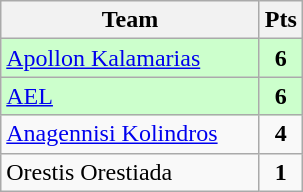<table class="wikitable" style="text-align: center;">
<tr>
<th width=165>Team</th>
<th width=20>Pts</th>
</tr>
<tr bgcolor="#ccffcc">
<td align=left><a href='#'>Apollon Kalamarias</a></td>
<td><strong>6</strong></td>
</tr>
<tr bgcolor="#ccffcc">
<td align=left><a href='#'>AEL</a></td>
<td><strong>6</strong></td>
</tr>
<tr>
<td align=left><a href='#'>Anagennisi Kolindros</a></td>
<td><strong>4</strong></td>
</tr>
<tr>
<td align=left>Orestis Orestiada</td>
<td><strong>1</strong></td>
</tr>
</table>
